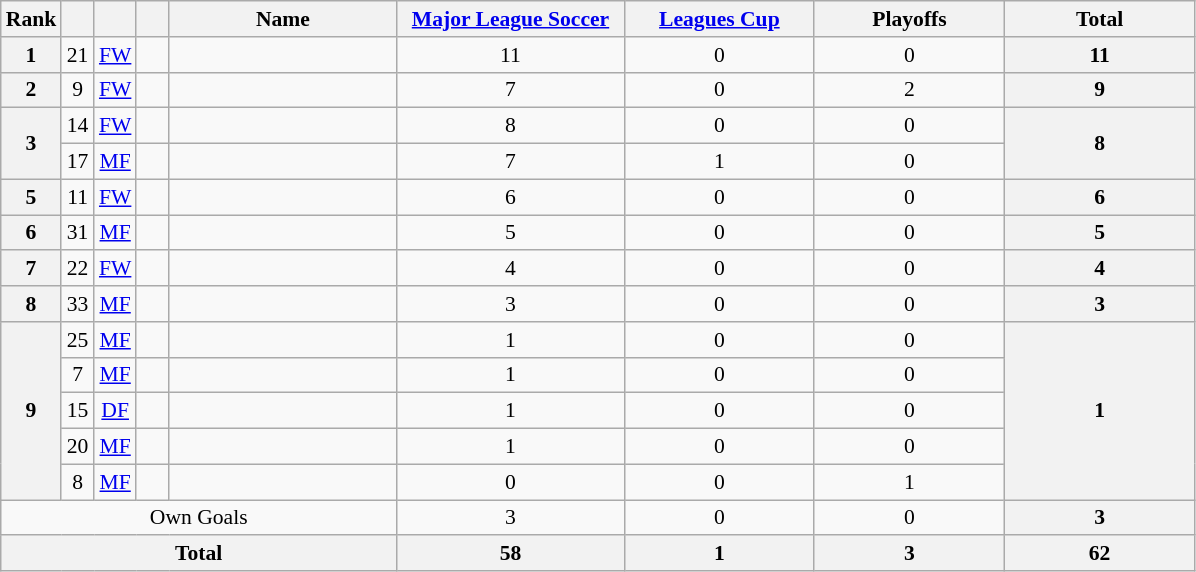<table class="wikitable sortable" style="text-align:center; font-size:90%;">
<tr>
<th width="15">Rank</th>
<th width="15"></th>
<th width="15"></th>
<th width="15"></th>
<th width="145">Name</th>
<th width="145"><a href='#'>Major League Soccer</a></th>
<th width="120"><a href='#'>Leagues Cup</a></th>
<th width="120">Playoffs</th>
<th width="120">Total</th>
</tr>
<tr>
<th>1</th>
<td>21</td>
<td><a href='#'>FW</a></td>
<td></td>
<td align="left"></td>
<td>11</td>
<td>0</td>
<td>0</td>
<th>11</th>
</tr>
<tr>
<th>2</th>
<td>9</td>
<td><a href='#'>FW</a></td>
<td></td>
<td align="left"></td>
<td>7</td>
<td>0</td>
<td>2</td>
<th>9</th>
</tr>
<tr>
<th rowspan="2">3</th>
<td>14</td>
<td><a href='#'>FW</a></td>
<td></td>
<td align="left"></td>
<td>8</td>
<td>0</td>
<td>0</td>
<th rowspan="2">8</th>
</tr>
<tr>
<td>17</td>
<td><a href='#'>MF</a></td>
<td></td>
<td align="left"></td>
<td>7</td>
<td>1</td>
<td>0</td>
</tr>
<tr>
<th>5</th>
<td>11</td>
<td><a href='#'>FW</a></td>
<td></td>
<td align="left"></td>
<td>6</td>
<td>0</td>
<td>0</td>
<th>6</th>
</tr>
<tr>
<th>6</th>
<td>31</td>
<td><a href='#'>MF</a></td>
<td></td>
<td align="left"></td>
<td>5</td>
<td>0</td>
<td>0</td>
<th>5</th>
</tr>
<tr>
<th>7</th>
<td>22</td>
<td><a href='#'>FW</a></td>
<td></td>
<td align="left"></td>
<td>4</td>
<td>0</td>
<td>0</td>
<th>4</th>
</tr>
<tr>
<th>8</th>
<td>33</td>
<td><a href='#'>MF</a></td>
<td></td>
<td align="left"></td>
<td>3</td>
<td>0</td>
<td>0</td>
<th>3</th>
</tr>
<tr>
<th rowspan="5">9</th>
<td>25</td>
<td><a href='#'>MF</a></td>
<td></td>
<td align="left"></td>
<td>1</td>
<td>0</td>
<td>0</td>
<th rowspan="5">1</th>
</tr>
<tr>
<td>7</td>
<td><a href='#'>MF</a></td>
<td></td>
<td align="left"></td>
<td>1</td>
<td>0</td>
<td>0</td>
</tr>
<tr>
<td>15</td>
<td><a href='#'>DF</a></td>
<td></td>
<td align="left"></td>
<td>1</td>
<td>0</td>
<td>0</td>
</tr>
<tr>
<td>20</td>
<td><a href='#'>MF</a></td>
<td></td>
<td align="left"></td>
<td>1</td>
<td>0</td>
<td>0</td>
</tr>
<tr>
<td>8</td>
<td><a href='#'>MF</a></td>
<td></td>
<td align="left"></td>
<td>0</td>
<td>0</td>
<td>1</td>
</tr>
<tr>
<td colspan="5">Own Goals</td>
<td>3</td>
<td>0</td>
<td>0</td>
<th>3</th>
</tr>
<tr>
<th colspan="5">Total</th>
<th>58</th>
<th>1</th>
<th>3</th>
<th>62</th>
</tr>
</table>
